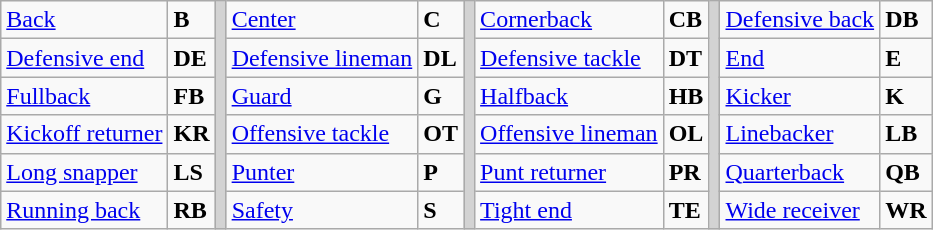<table class="wikitable">
<tr>
<td><a href='#'>Back</a></td>
<td><strong>B</strong></td>
<td rowspan="6" style="background:lightgrey;"></td>
<td><a href='#'>Center</a></td>
<td><strong>C</strong></td>
<td rowspan="6" style="background:lightgrey;"></td>
<td><a href='#'>Cornerback</a></td>
<td><strong>CB</strong></td>
<td rowspan="6" style="background:lightgrey;"></td>
<td><a href='#'>Defensive back</a></td>
<td><strong>DB</strong></td>
</tr>
<tr>
<td><a href='#'>Defensive end</a></td>
<td><strong>DE</strong></td>
<td><a href='#'>Defensive lineman</a></td>
<td><strong>DL</strong></td>
<td><a href='#'>Defensive tackle</a></td>
<td><strong>DT</strong></td>
<td><a href='#'>End</a></td>
<td><strong>E</strong></td>
</tr>
<tr>
<td><a href='#'>Fullback</a></td>
<td><strong>FB</strong></td>
<td><a href='#'>Guard</a></td>
<td><strong>G</strong></td>
<td><a href='#'>Halfback</a></td>
<td><strong>HB</strong></td>
<td><a href='#'>Kicker</a></td>
<td><strong>K</strong></td>
</tr>
<tr>
<td><a href='#'>Kickoff returner</a></td>
<td><strong>KR</strong></td>
<td><a href='#'>Offensive tackle</a></td>
<td><strong>OT</strong></td>
<td><a href='#'>Offensive lineman</a></td>
<td><strong>OL</strong></td>
<td><a href='#'>Linebacker</a></td>
<td><strong>LB</strong></td>
</tr>
<tr>
<td><a href='#'>Long snapper</a></td>
<td><strong>LS</strong></td>
<td><a href='#'>Punter</a></td>
<td><strong>P</strong></td>
<td><a href='#'>Punt returner</a></td>
<td><strong>PR</strong></td>
<td><a href='#'>Quarterback</a></td>
<td><strong>QB</strong></td>
</tr>
<tr>
<td><a href='#'>Running back</a></td>
<td><strong>RB</strong></td>
<td><a href='#'>Safety</a></td>
<td><strong>S</strong></td>
<td><a href='#'>Tight end</a></td>
<td><strong>TE</strong></td>
<td><a href='#'>Wide receiver</a></td>
<td><strong>WR</strong></td>
</tr>
</table>
